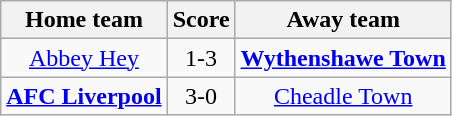<table class="wikitable" style="text-align: center">
<tr>
<th>Home team</th>
<th>Score</th>
<th>Away team</th>
</tr>
<tr>
<td><a href='#'>Abbey Hey</a></td>
<td>1-3</td>
<td><strong><a href='#'>Wythenshawe Town</a></strong></td>
</tr>
<tr>
<td><strong><a href='#'>AFC Liverpool</a></strong></td>
<td>3-0</td>
<td><a href='#'>Cheadle Town</a></td>
</tr>
</table>
